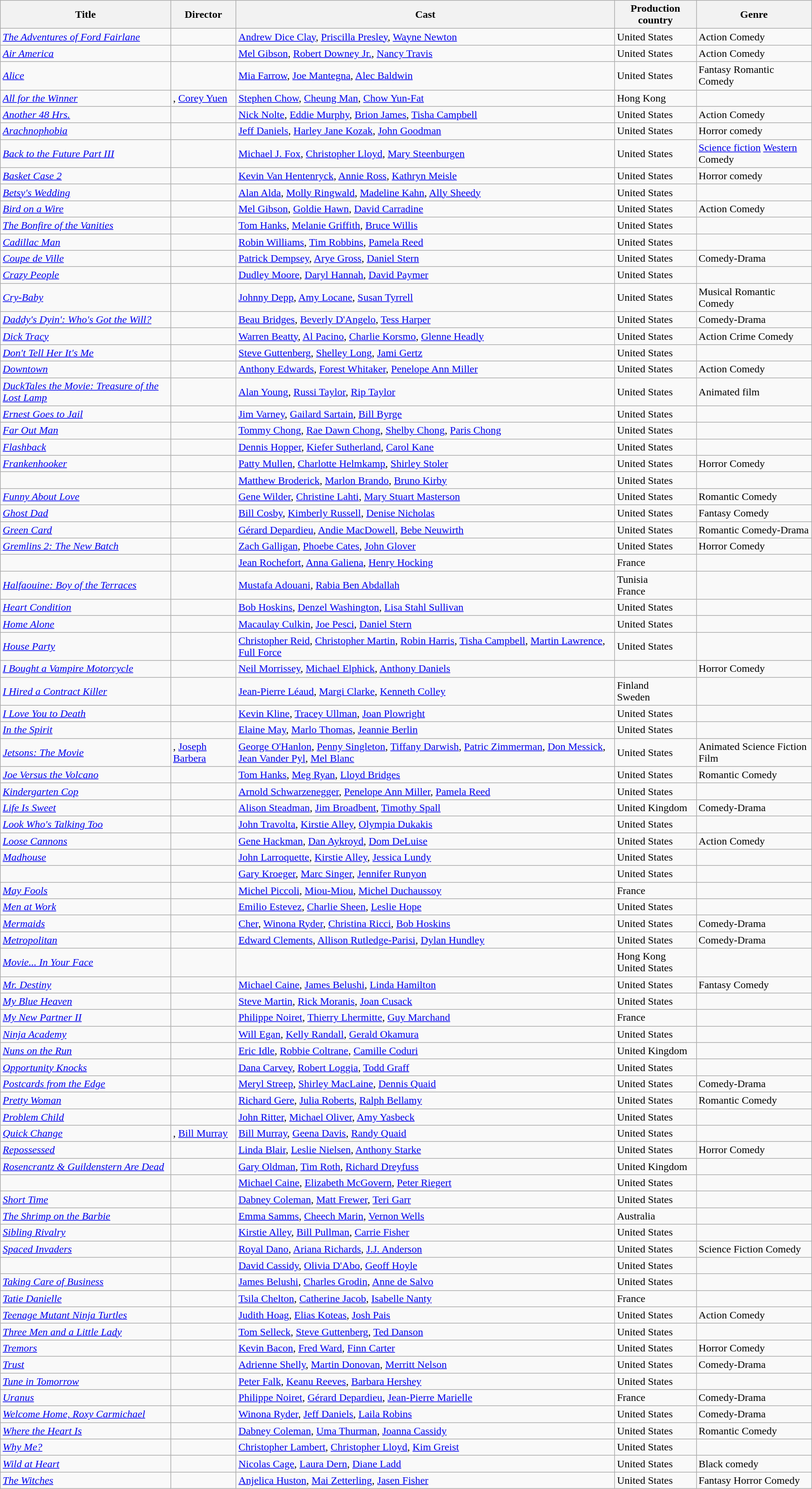<table class="wikitable sortable">
<tr>
<th scope="col">Title</th>
<th scope="col">Director</th>
<th scope="col" class="unsortable">Cast</th>
<th scope="col">Production country</th>
<th scope="col">Genre</th>
</tr>
<tr>
<td><em><a href='#'>The Adventures of Ford Fairlane</a></em></td>
<td></td>
<td><a href='#'>Andrew Dice Clay</a>, <a href='#'>Priscilla Presley</a>, <a href='#'>Wayne Newton</a></td>
<td>United States</td>
<td>Action Comedy</td>
</tr>
<tr>
<td><em><a href='#'>Air America</a></em></td>
<td></td>
<td><a href='#'>Mel Gibson</a>, <a href='#'>Robert Downey Jr.</a>, <a href='#'>Nancy Travis</a></td>
<td>United States</td>
<td>Action Comedy</td>
</tr>
<tr>
<td><em><a href='#'>Alice</a></em></td>
<td></td>
<td><a href='#'>Mia Farrow</a>, <a href='#'>Joe Mantegna</a>, <a href='#'>Alec Baldwin</a></td>
<td>United States</td>
<td>Fantasy Romantic Comedy</td>
</tr>
<tr>
<td><em><a href='#'>All for the Winner</a></em></td>
<td>, <a href='#'>Corey Yuen</a></td>
<td><a href='#'>Stephen Chow</a>, <a href='#'>Cheung Man</a>, <a href='#'>Chow Yun-Fat</a></td>
<td>Hong Kong</td>
<td></td>
</tr>
<tr>
<td><em><a href='#'>Another 48 Hrs.</a></em></td>
<td></td>
<td><a href='#'>Nick Nolte</a>, <a href='#'>Eddie Murphy</a>, <a href='#'>Brion James</a>, <a href='#'>Tisha Campbell</a></td>
<td>United States</td>
<td>Action Comedy</td>
</tr>
<tr>
<td><em><a href='#'>Arachnophobia</a></em></td>
<td></td>
<td><a href='#'>Jeff Daniels</a>, <a href='#'>Harley Jane Kozak</a>, <a href='#'>John Goodman</a></td>
<td>United States</td>
<td>Horror comedy</td>
</tr>
<tr>
<td><em><a href='#'>Back to the Future Part III</a></em></td>
<td></td>
<td><a href='#'>Michael J. Fox</a>, <a href='#'>Christopher Lloyd</a>, <a href='#'>Mary Steenburgen</a></td>
<td>United States</td>
<td><a href='#'>Science fiction</a> <a href='#'>Western</a> Comedy</td>
</tr>
<tr>
<td><em><a href='#'>Basket Case 2</a></em></td>
<td></td>
<td><a href='#'>Kevin Van Hentenryck</a>, <a href='#'>Annie Ross</a>, <a href='#'>Kathryn Meisle</a></td>
<td>United States</td>
<td>Horror comedy</td>
</tr>
<tr>
<td><em><a href='#'>Betsy's Wedding</a></em></td>
<td></td>
<td><a href='#'>Alan Alda</a>, <a href='#'>Molly Ringwald</a>, <a href='#'>Madeline Kahn</a>, <a href='#'>Ally Sheedy</a></td>
<td>United States</td>
<td></td>
</tr>
<tr>
<td><em><a href='#'>Bird on a Wire</a></em></td>
<td></td>
<td><a href='#'>Mel Gibson</a>, <a href='#'>Goldie Hawn</a>, <a href='#'>David Carradine</a></td>
<td>United States</td>
<td>Action Comedy</td>
</tr>
<tr>
<td><em><a href='#'>The Bonfire of the Vanities</a></em></td>
<td></td>
<td><a href='#'>Tom Hanks</a>, <a href='#'>Melanie Griffith</a>, <a href='#'>Bruce Willis</a></td>
<td>United States</td>
<td></td>
</tr>
<tr>
<td><em><a href='#'>Cadillac Man</a></em></td>
<td></td>
<td><a href='#'>Robin Williams</a>, <a href='#'>Tim Robbins</a>, <a href='#'>Pamela Reed</a></td>
<td>United States</td>
<td></td>
</tr>
<tr>
<td><em><a href='#'>Coupe de Ville</a></em></td>
<td></td>
<td><a href='#'>Patrick Dempsey</a>, <a href='#'>Arye Gross</a>, <a href='#'>Daniel Stern</a></td>
<td>United States</td>
<td>Comedy-Drama</td>
</tr>
<tr>
<td><em><a href='#'>Crazy People</a></em></td>
<td></td>
<td><a href='#'>Dudley Moore</a>, <a href='#'>Daryl Hannah</a>, <a href='#'>David Paymer</a></td>
<td>United States</td>
<td></td>
</tr>
<tr>
<td><em><a href='#'>Cry-Baby</a></em></td>
<td></td>
<td><a href='#'>Johnny Depp</a>, <a href='#'>Amy Locane</a>, <a href='#'>Susan Tyrrell</a></td>
<td>United States</td>
<td>Musical Romantic Comedy</td>
</tr>
<tr>
<td><em><a href='#'>Daddy's Dyin': Who's Got the Will?</a></em></td>
<td></td>
<td><a href='#'>Beau Bridges</a>, <a href='#'>Beverly D'Angelo</a>, <a href='#'>Tess Harper</a></td>
<td>United States</td>
<td>Comedy-Drama</td>
</tr>
<tr>
<td><em><a href='#'>Dick Tracy</a></em></td>
<td></td>
<td><a href='#'>Warren Beatty</a>, <a href='#'>Al Pacino</a>, <a href='#'>Charlie Korsmo</a>, <a href='#'>Glenne Headly</a></td>
<td>United States</td>
<td>Action Crime Comedy</td>
</tr>
<tr>
<td><em><a href='#'>Don't Tell Her It's Me</a></em></td>
<td></td>
<td><a href='#'>Steve Guttenberg</a>, <a href='#'>Shelley Long</a>, <a href='#'>Jami Gertz</a></td>
<td>United States</td>
<td></td>
</tr>
<tr>
<td><em><a href='#'>Downtown</a></em></td>
<td></td>
<td><a href='#'>Anthony Edwards</a>, <a href='#'>Forest Whitaker</a>, <a href='#'>Penelope Ann Miller</a></td>
<td>United States</td>
<td>Action Comedy</td>
</tr>
<tr>
<td><em><a href='#'>DuckTales the Movie: Treasure of the Lost Lamp</a></em></td>
<td></td>
<td><a href='#'>Alan Young</a>, <a href='#'>Russi Taylor</a>, <a href='#'>Rip Taylor</a></td>
<td>United States</td>
<td>Animated film</td>
</tr>
<tr>
<td><em><a href='#'>Ernest Goes to Jail</a></em></td>
<td></td>
<td><a href='#'>Jim Varney</a>, <a href='#'>Gailard Sartain</a>, <a href='#'>Bill Byrge</a></td>
<td>United States</td>
<td></td>
</tr>
<tr>
<td><em><a href='#'>Far Out Man</a></em></td>
<td></td>
<td><a href='#'>Tommy Chong</a>, <a href='#'>Rae Dawn Chong</a>, <a href='#'>Shelby Chong</a>, <a href='#'>Paris Chong</a></td>
<td>United States</td>
<td></td>
</tr>
<tr>
<td><em><a href='#'>Flashback</a></em></td>
<td></td>
<td><a href='#'>Dennis Hopper</a>, <a href='#'>Kiefer Sutherland</a>, <a href='#'>Carol Kane</a></td>
<td>United States</td>
<td></td>
</tr>
<tr>
<td><em><a href='#'>Frankenhooker</a></em></td>
<td></td>
<td><a href='#'>Patty Mullen</a>, <a href='#'>Charlotte Helmkamp</a>, <a href='#'>Shirley Stoler</a></td>
<td>United States</td>
<td>Horror Comedy</td>
</tr>
<tr>
<td></td>
<td></td>
<td><a href='#'>Matthew Broderick</a>, <a href='#'>Marlon Brando</a>, <a href='#'>Bruno Kirby</a></td>
<td>United States</td>
<td></td>
</tr>
<tr>
<td><em><a href='#'>Funny About Love</a></em></td>
<td></td>
<td><a href='#'>Gene Wilder</a>, <a href='#'>Christine Lahti</a>, <a href='#'>Mary Stuart Masterson</a></td>
<td>United States</td>
<td>Romantic Comedy</td>
</tr>
<tr>
<td><em><a href='#'>Ghost Dad</a></em></td>
<td></td>
<td><a href='#'>Bill Cosby</a>, <a href='#'>Kimberly Russell</a>, <a href='#'>Denise Nicholas</a></td>
<td>United States</td>
<td>Fantasy Comedy</td>
</tr>
<tr>
<td><em><a href='#'>Green Card</a></em></td>
<td></td>
<td><a href='#'>Gérard Depardieu</a>, <a href='#'>Andie MacDowell</a>, <a href='#'>Bebe Neuwirth</a></td>
<td>United States</td>
<td>Romantic Comedy-Drama</td>
</tr>
<tr>
<td><em><a href='#'>Gremlins 2: The New Batch</a></em></td>
<td></td>
<td><a href='#'>Zach Galligan</a>, <a href='#'>Phoebe Cates</a>, <a href='#'>John Glover</a></td>
<td>United States</td>
<td>Horror Comedy</td>
</tr>
<tr>
<td></td>
<td></td>
<td><a href='#'>Jean Rochefort</a>, <a href='#'>Anna Galiena</a>, <a href='#'>Henry Hocking</a></td>
<td>France</td>
<td></td>
</tr>
<tr>
<td><em><a href='#'>Halfaouine: Boy of the Terraces</a></em></td>
<td></td>
<td><a href='#'>Mustafa Adouani</a>, <a href='#'>Rabia Ben Abdallah</a></td>
<td>Tunisia<br>France</td>
<td></td>
</tr>
<tr>
<td><em><a href='#'>Heart Condition</a></em></td>
<td></td>
<td><a href='#'>Bob Hoskins</a>, <a href='#'>Denzel Washington</a>, <a href='#'>Lisa Stahl Sullivan</a></td>
<td>United States</td>
<td></td>
</tr>
<tr>
<td><em><a href='#'>Home Alone</a></em></td>
<td></td>
<td><a href='#'>Macaulay Culkin</a>, <a href='#'>Joe Pesci</a>, <a href='#'>Daniel Stern</a></td>
<td>United States</td>
<td></td>
</tr>
<tr>
<td><em><a href='#'>House Party</a></em></td>
<td></td>
<td><a href='#'>Christopher Reid</a>, <a href='#'>Christopher Martin</a>, <a href='#'>Robin Harris</a>, <a href='#'>Tisha Campbell</a>, <a href='#'>Martin Lawrence</a>, <a href='#'>Full Force</a></td>
<td>United States</td>
<td></td>
</tr>
<tr>
<td><em><a href='#'>I Bought a Vampire Motorcycle</a></em></td>
<td></td>
<td><a href='#'>Neil Morrissey</a>, <a href='#'>Michael Elphick</a>, <a href='#'>Anthony Daniels</a></td>
<td></td>
<td>Horror Comedy</td>
</tr>
<tr>
<td><em><a href='#'>I Hired a Contract Killer</a></em></td>
<td></td>
<td><a href='#'>Jean-Pierre Léaud</a>, <a href='#'>Margi Clarke</a>, <a href='#'>Kenneth Colley</a></td>
<td>Finland<br>Sweden</td>
<td></td>
</tr>
<tr>
<td><em><a href='#'>I Love You to Death</a></em></td>
<td></td>
<td><a href='#'>Kevin Kline</a>, <a href='#'>Tracey Ullman</a>, <a href='#'>Joan Plowright</a></td>
<td>United States</td>
<td></td>
</tr>
<tr>
<td><em><a href='#'>In the Spirit</a></em></td>
<td></td>
<td><a href='#'>Elaine May</a>, <a href='#'>Marlo Thomas</a>, <a href='#'>Jeannie Berlin</a></td>
<td>United States</td>
<td></td>
</tr>
<tr>
<td><em><a href='#'>Jetsons: The Movie</a></em></td>
<td>, <a href='#'>Joseph Barbera</a></td>
<td><a href='#'>George O'Hanlon</a>, <a href='#'>Penny Singleton</a>, <a href='#'>Tiffany Darwish</a>, <a href='#'>Patric Zimmerman</a>, <a href='#'>Don Messick</a>, <a href='#'>Jean Vander Pyl</a>, <a href='#'>Mel Blanc</a></td>
<td>United States</td>
<td>Animated Science Fiction Film</td>
</tr>
<tr>
<td><em><a href='#'>Joe Versus the Volcano</a></em></td>
<td></td>
<td><a href='#'>Tom Hanks</a>, <a href='#'>Meg Ryan</a>, <a href='#'>Lloyd Bridges</a></td>
<td>United States</td>
<td>Romantic Comedy</td>
</tr>
<tr>
<td><em><a href='#'>Kindergarten Cop</a></em></td>
<td></td>
<td><a href='#'>Arnold Schwarzenegger</a>, <a href='#'>Penelope Ann Miller</a>, <a href='#'>Pamela Reed</a></td>
<td>United States</td>
<td></td>
</tr>
<tr>
<td><em><a href='#'>Life Is Sweet</a></em></td>
<td></td>
<td><a href='#'>Alison Steadman</a>, <a href='#'>Jim Broadbent</a>, <a href='#'>Timothy Spall</a></td>
<td>United Kingdom</td>
<td>Comedy-Drama</td>
</tr>
<tr>
<td><em><a href='#'>Look Who's Talking Too</a></em></td>
<td></td>
<td><a href='#'>John Travolta</a>, <a href='#'>Kirstie Alley</a>, <a href='#'>Olympia Dukakis</a></td>
<td>United States</td>
<td></td>
</tr>
<tr>
<td><em><a href='#'>Loose Cannons</a></em></td>
<td></td>
<td><a href='#'>Gene Hackman</a>, <a href='#'>Dan Aykroyd</a>, <a href='#'>Dom DeLuise</a></td>
<td>United States</td>
<td>Action Comedy</td>
</tr>
<tr>
<td><em><a href='#'>Madhouse</a></em></td>
<td></td>
<td><a href='#'>John Larroquette</a>, <a href='#'>Kirstie Alley</a>, <a href='#'>Jessica Lundy</a></td>
<td>United States</td>
<td></td>
</tr>
<tr>
<td></td>
<td></td>
<td><a href='#'>Gary Kroeger</a>, <a href='#'>Marc Singer</a>, <a href='#'>Jennifer Runyon</a></td>
<td>United States</td>
<td></td>
</tr>
<tr>
<td><em><a href='#'>May Fools</a></em></td>
<td></td>
<td><a href='#'>Michel Piccoli</a>, <a href='#'>Miou-Miou</a>, <a href='#'>Michel Duchaussoy</a></td>
<td>France</td>
<td></td>
</tr>
<tr>
<td><em><a href='#'>Men at Work</a></em></td>
<td></td>
<td><a href='#'>Emilio Estevez</a>, <a href='#'>Charlie Sheen</a>, <a href='#'>Leslie Hope</a></td>
<td>United States</td>
<td></td>
</tr>
<tr>
<td><em><a href='#'>Mermaids</a></em></td>
<td></td>
<td><a href='#'>Cher</a>, <a href='#'>Winona Ryder</a>, <a href='#'>Christina Ricci</a>, <a href='#'>Bob Hoskins</a></td>
<td>United States</td>
<td>Comedy-Drama</td>
</tr>
<tr>
<td><em><a href='#'>Metropolitan</a></em></td>
<td></td>
<td><a href='#'>Edward Clements</a>, <a href='#'>Allison Rutledge-Parisi</a>, <a href='#'>Dylan Hundley</a></td>
<td>United States</td>
<td>Comedy-Drama</td>
</tr>
<tr>
<td><em><a href='#'>Movie... In Your Face</a></em></td>
<td></td>
<td></td>
<td>Hong Kong<br>United States</td>
<td></td>
</tr>
<tr>
<td><em><a href='#'>Mr. Destiny</a></em></td>
<td></td>
<td><a href='#'>Michael Caine</a>, <a href='#'>James Belushi</a>, <a href='#'>Linda Hamilton</a></td>
<td>United States</td>
<td>Fantasy Comedy</td>
</tr>
<tr>
<td><em><a href='#'>My Blue Heaven</a></em></td>
<td></td>
<td><a href='#'>Steve Martin</a>, <a href='#'>Rick Moranis</a>, <a href='#'>Joan Cusack</a></td>
<td>United States</td>
<td></td>
</tr>
<tr>
<td><em><a href='#'>My New Partner II</a></em></td>
<td></td>
<td><a href='#'>Philippe Noiret</a>, <a href='#'>Thierry Lhermitte</a>, <a href='#'>Guy Marchand</a></td>
<td>France</td>
<td></td>
</tr>
<tr>
<td><em><a href='#'>Ninja Academy</a></em></td>
<td></td>
<td><a href='#'>Will Egan</a>, <a href='#'>Kelly Randall</a>, <a href='#'>Gerald Okamura</a></td>
<td>United States</td>
<td></td>
</tr>
<tr>
<td><em><a href='#'>Nuns on the Run</a></em></td>
<td></td>
<td><a href='#'>Eric Idle</a>, <a href='#'>Robbie Coltrane</a>, <a href='#'>Camille Coduri</a></td>
<td>United Kingdom</td>
<td></td>
</tr>
<tr>
<td><em><a href='#'>Opportunity Knocks</a></em></td>
<td></td>
<td><a href='#'>Dana Carvey</a>, <a href='#'>Robert Loggia</a>, <a href='#'>Todd Graff</a></td>
<td>United States</td>
<td></td>
</tr>
<tr>
<td><em><a href='#'>Postcards from the Edge</a></em></td>
<td></td>
<td><a href='#'>Meryl Streep</a>, <a href='#'>Shirley MacLaine</a>, <a href='#'>Dennis Quaid</a></td>
<td>United States</td>
<td>Comedy-Drama</td>
</tr>
<tr>
<td><em><a href='#'>Pretty Woman</a></em></td>
<td></td>
<td><a href='#'>Richard Gere</a>, <a href='#'>Julia Roberts</a>, <a href='#'>Ralph Bellamy</a></td>
<td>United States</td>
<td>Romantic Comedy</td>
</tr>
<tr>
<td><em><a href='#'>Problem Child</a></em></td>
<td></td>
<td><a href='#'>John Ritter</a>, <a href='#'>Michael Oliver</a>, <a href='#'>Amy Yasbeck</a></td>
<td>United States</td>
<td></td>
</tr>
<tr>
<td><em><a href='#'>Quick Change</a></em></td>
<td>, <a href='#'>Bill Murray</a></td>
<td><a href='#'>Bill Murray</a>, <a href='#'>Geena Davis</a>, <a href='#'>Randy Quaid</a></td>
<td>United States</td>
<td></td>
</tr>
<tr>
<td><em><a href='#'>Repossessed</a></em></td>
<td></td>
<td><a href='#'>Linda Blair</a>, <a href='#'>Leslie Nielsen</a>, <a href='#'>Anthony Starke</a></td>
<td>United States</td>
<td>Horror Comedy</td>
</tr>
<tr>
<td><em><a href='#'>Rosencrantz & Guildenstern Are Dead</a></em></td>
<td></td>
<td><a href='#'>Gary Oldman</a>, <a href='#'>Tim Roth</a>, <a href='#'>Richard Dreyfuss</a></td>
<td>United Kingdom</td>
<td></td>
</tr>
<tr>
<td></td>
<td></td>
<td><a href='#'>Michael Caine</a>, <a href='#'>Elizabeth McGovern</a>, <a href='#'>Peter Riegert</a></td>
<td>United States</td>
<td></td>
</tr>
<tr>
<td><em><a href='#'>Short Time</a></em></td>
<td></td>
<td><a href='#'>Dabney Coleman</a>, <a href='#'>Matt Frewer</a>, <a href='#'>Teri Garr</a></td>
<td>United States</td>
<td></td>
</tr>
<tr>
<td><em><a href='#'>The Shrimp on the Barbie</a></em></td>
<td></td>
<td><a href='#'>Emma Samms</a>, <a href='#'>Cheech Marin</a>, <a href='#'>Vernon Wells</a></td>
<td>Australia</td>
<td></td>
</tr>
<tr>
<td><em><a href='#'>Sibling Rivalry</a></em></td>
<td></td>
<td><a href='#'>Kirstie Alley</a>, <a href='#'>Bill Pullman</a>, <a href='#'>Carrie Fisher</a></td>
<td>United States</td>
<td></td>
</tr>
<tr>
<td><em><a href='#'>Spaced Invaders</a></em></td>
<td></td>
<td><a href='#'>Royal Dano</a>, <a href='#'>Ariana Richards</a>, <a href='#'>J.J. Anderson</a></td>
<td>United States</td>
<td>Science Fiction Comedy</td>
</tr>
<tr>
<td><em></em></td>
<td></td>
<td><a href='#'>David Cassidy</a>, <a href='#'>Olivia D'Abo</a>, <a href='#'>Geoff Hoyle</a></td>
<td>United States</td>
<td></td>
</tr>
<tr>
<td><em><a href='#'>Taking Care of Business</a></em></td>
<td></td>
<td><a href='#'>James Belushi</a>, <a href='#'>Charles Grodin</a>, <a href='#'>Anne de Salvo</a></td>
<td>United States</td>
<td></td>
</tr>
<tr>
<td><em><a href='#'>Tatie Danielle</a></em></td>
<td></td>
<td><a href='#'>Tsila Chelton</a>, <a href='#'>Catherine Jacob</a>, <a href='#'>Isabelle Nanty</a></td>
<td>France</td>
<td></td>
</tr>
<tr>
<td><em><a href='#'>Teenage Mutant Ninja Turtles</a></em></td>
<td></td>
<td><a href='#'>Judith Hoag</a>, <a href='#'>Elias Koteas</a>, <a href='#'>Josh Pais</a></td>
<td>United States</td>
<td>Action Comedy</td>
</tr>
<tr>
<td><em><a href='#'>Three Men and a Little Lady</a></em></td>
<td></td>
<td><a href='#'>Tom Selleck</a>, <a href='#'>Steve Guttenberg</a>, <a href='#'>Ted Danson</a></td>
<td>United States</td>
<td></td>
</tr>
<tr>
<td><em><a href='#'>Tremors</a></em></td>
<td></td>
<td><a href='#'>Kevin Bacon</a>, <a href='#'>Fred Ward</a>, <a href='#'>Finn Carter</a></td>
<td>United States</td>
<td>Horror Comedy</td>
</tr>
<tr>
<td><em><a href='#'>Trust</a></em></td>
<td></td>
<td><a href='#'>Adrienne Shelly</a>, <a href='#'>Martin Donovan</a>, <a href='#'>Merritt Nelson</a></td>
<td>United States</td>
<td>Comedy-Drama</td>
</tr>
<tr>
<td><em><a href='#'>Tune in Tomorrow</a></em></td>
<td></td>
<td><a href='#'>Peter Falk</a>, <a href='#'>Keanu Reeves</a>, <a href='#'>Barbara Hershey</a></td>
<td>United States</td>
<td></td>
</tr>
<tr>
<td><em><a href='#'>Uranus</a></em></td>
<td></td>
<td><a href='#'>Philippe Noiret</a>, <a href='#'>Gérard Depardieu</a>, <a href='#'>Jean-Pierre Marielle</a></td>
<td>France</td>
<td>Comedy-Drama</td>
</tr>
<tr>
<td><em><a href='#'>Welcome Home, Roxy Carmichael</a></em></td>
<td></td>
<td><a href='#'>Winona Ryder</a>, <a href='#'>Jeff Daniels</a>, <a href='#'>Laila Robins</a></td>
<td>United States</td>
<td>Comedy-Drama</td>
</tr>
<tr>
<td><em><a href='#'>Where the Heart Is</a></em></td>
<td></td>
<td><a href='#'>Dabney Coleman</a>, <a href='#'>Uma Thurman</a>, <a href='#'>Joanna Cassidy</a></td>
<td>United States</td>
<td>Romantic Comedy</td>
</tr>
<tr>
<td><em><a href='#'>Why Me?</a></em></td>
<td></td>
<td><a href='#'>Christopher Lambert</a>, <a href='#'>Christopher Lloyd</a>, <a href='#'>Kim Greist</a></td>
<td>United States</td>
<td></td>
</tr>
<tr>
<td><em><a href='#'>Wild at Heart</a></em></td>
<td></td>
<td><a href='#'>Nicolas Cage</a>, <a href='#'>Laura Dern</a>, <a href='#'>Diane Ladd</a></td>
<td>United States</td>
<td>Black comedy</td>
</tr>
<tr>
<td><em><a href='#'>The Witches</a></em></td>
<td></td>
<td><a href='#'>Anjelica Huston</a>, <a href='#'>Mai Zetterling</a>, <a href='#'>Jasen Fisher</a></td>
<td>United States</td>
<td>Fantasy Horror Comedy</td>
</tr>
</table>
